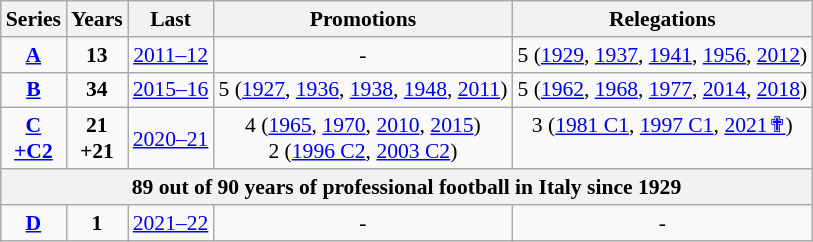<table class="wikitable sortable" style="font-size:90%; text-align: center;">
<tr>
<th>Series</th>
<th>Years</th>
<th>Last</th>
<th>Promotions</th>
<th>Relegations</th>
</tr>
<tr>
<td align=center><strong><a href='#'>A</a></strong></td>
<td><strong>13</strong></td>
<td><a href='#'>2011–12</a></td>
<td>-</td>
<td> 5 (<a href='#'>1929</a>, <a href='#'>1937</a>, <a href='#'>1941</a>, <a href='#'>1956</a>, <a href='#'>2012</a>)</td>
</tr>
<tr>
<td align=center><strong><a href='#'>B</a></strong></td>
<td><strong>34</strong></td>
<td><a href='#'>2015–16</a></td>
<td> 5 (<a href='#'>1927</a>, <a href='#'>1936</a>, <a href='#'>1938</a>, <a href='#'>1948</a>, <a href='#'>2011</a>)</td>
<td> 5 (<a href='#'>1962</a>, <a href='#'>1968</a>, <a href='#'>1977</a>, <a href='#'>2014</a>, <a href='#'>2018</a>)</td>
</tr>
<tr>
<td align=center><strong><a href='#'>C</a><br><a href='#'>+C2</a></strong></td>
<td><strong>21<br>+21</strong></td>
<td><a href='#'>2020–21</a></td>
<td> 4 (<a href='#'>1965</a>, <a href='#'>1970</a>, <a href='#'>2010</a>, <a href='#'>2015</a>)<br> 2 (<a href='#'>1996 C2</a>, <a href='#'>2003 C2</a>)</td>
<td> 3 (<a href='#'>1981 C1</a>, <a href='#'>1997 C1</a>, <a href='#'>2021✟</a>)<br><br></td>
</tr>
<tr>
<th colspan=5>89 out of 90 years of professional football in Italy since 1929</th>
</tr>
<tr>
<td align=center><strong><a href='#'>D</a></strong></td>
<td><strong>1</strong></td>
<td><a href='#'>2021–22</a></td>
<td>-</td>
<td>-</td>
</tr>
</table>
